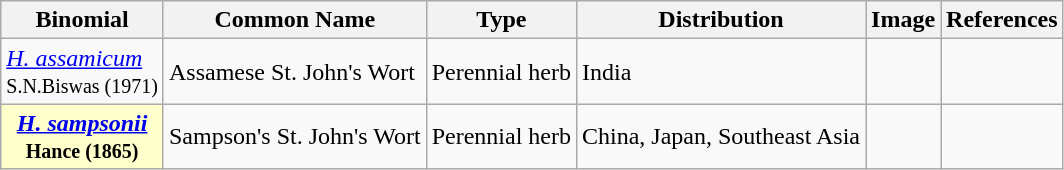<table class="wikitable mw-collapsible ">
<tr>
<th>Binomial</th>
<th>Common Name</th>
<th>Type</th>
<th>Distribution</th>
<th>Image</th>
<th>References</th>
</tr>
<tr>
<td><em><a href='#'>H. assamicum</a></em><br><small>S.N.Biswas (1971)</small></td>
<td>Assamese St. John's Wort</td>
<td>Perennial herb</td>
<td>India</td>
<td></td>
<td></td>
</tr>
<tr>
<th scope="row" align="left" style="background:#FFFFCC;"><em><a href='#'>H. sampsonii</a></em><br><small>Hance (1865)</small></th>
<td>Sampson's St. John's Wort</td>
<td>Perennial herb</td>
<td>China, Japan, Southeast Asia</td>
<td></td>
<td></td>
</tr>
</table>
